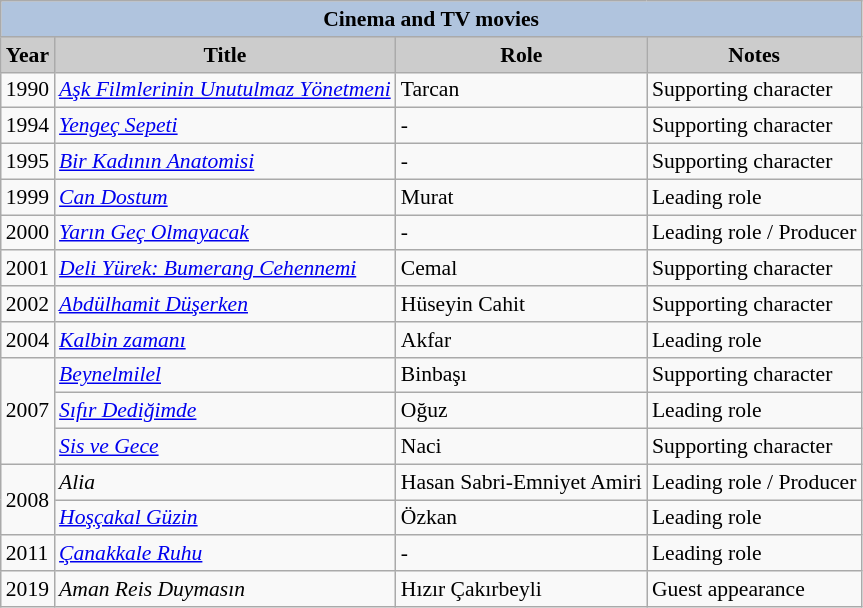<table class="wikitable" style="font-size:90%">
<tr>
<th colspan="4" style="background:LightSteelBlue">Cinema and TV movies</th>
</tr>
<tr>
<th style="background:#CCCCCC">Year</th>
<th style="background:#CCCCCC">Title</th>
<th style="background:#CCCCCC">Role</th>
<th style="background:#CCCCCC">Notes</th>
</tr>
<tr>
<td>1990</td>
<td><em><a href='#'>Aşk Filmlerinin Unutulmaz Yönetmeni</a></em></td>
<td>Tarcan</td>
<td>Supporting character</td>
</tr>
<tr>
<td>1994</td>
<td><em><a href='#'>Yengeç Sepeti</a></em></td>
<td>-</td>
<td>Supporting character</td>
</tr>
<tr>
<td>1995</td>
<td><em><a href='#'>Bir Kadının Anatomisi</a></em></td>
<td>-</td>
<td>Supporting character</td>
</tr>
<tr>
<td>1999</td>
<td><em><a href='#'>Can Dostum</a></em></td>
<td>Murat</td>
<td>Leading role</td>
</tr>
<tr>
<td>2000</td>
<td><em><a href='#'>Yarın Geç Olmayacak</a></em></td>
<td>-</td>
<td>Leading role / Producer</td>
</tr>
<tr>
<td>2001</td>
<td><em><a href='#'>Deli Yürek: Bumerang Cehennemi</a></em></td>
<td>Cemal</td>
<td>Supporting character</td>
</tr>
<tr>
<td>2002</td>
<td><em><a href='#'>Abdülhamit Düşerken</a></em></td>
<td>Hüseyin Cahit</td>
<td>Supporting character</td>
</tr>
<tr>
<td>2004</td>
<td><em><a href='#'>Kalbin zamanı</a></em></td>
<td>Akfar</td>
<td>Leading role</td>
</tr>
<tr>
<td rowspan="3">2007</td>
<td><em><a href='#'>Beynelmilel</a></em></td>
<td>Binbaşı</td>
<td>Supporting character</td>
</tr>
<tr>
<td><em><a href='#'>Sıfır Dediğimde</a></em></td>
<td>Oğuz</td>
<td>Leading role</td>
</tr>
<tr>
<td><em><a href='#'>Sis ve Gece</a></em></td>
<td>Naci</td>
<td>Supporting character</td>
</tr>
<tr>
<td rowspan="2">2008</td>
<td><em>Alia</em></td>
<td>Hasan Sabri-Emniyet Amiri</td>
<td>Leading role / Producer</td>
</tr>
<tr>
<td><em><a href='#'>Hoşçakal Güzin</a></em></td>
<td>Özkan</td>
<td>Leading role</td>
</tr>
<tr>
<td>2011</td>
<td><em><a href='#'>Çanakkale Ruhu</a></em></td>
<td>-</td>
<td>Leading role</td>
</tr>
<tr>
<td>2019</td>
<td><em>Aman Reis Duymasın</em></td>
<td>Hızır Çakırbeyli</td>
<td>Guest appearance</td>
</tr>
</table>
